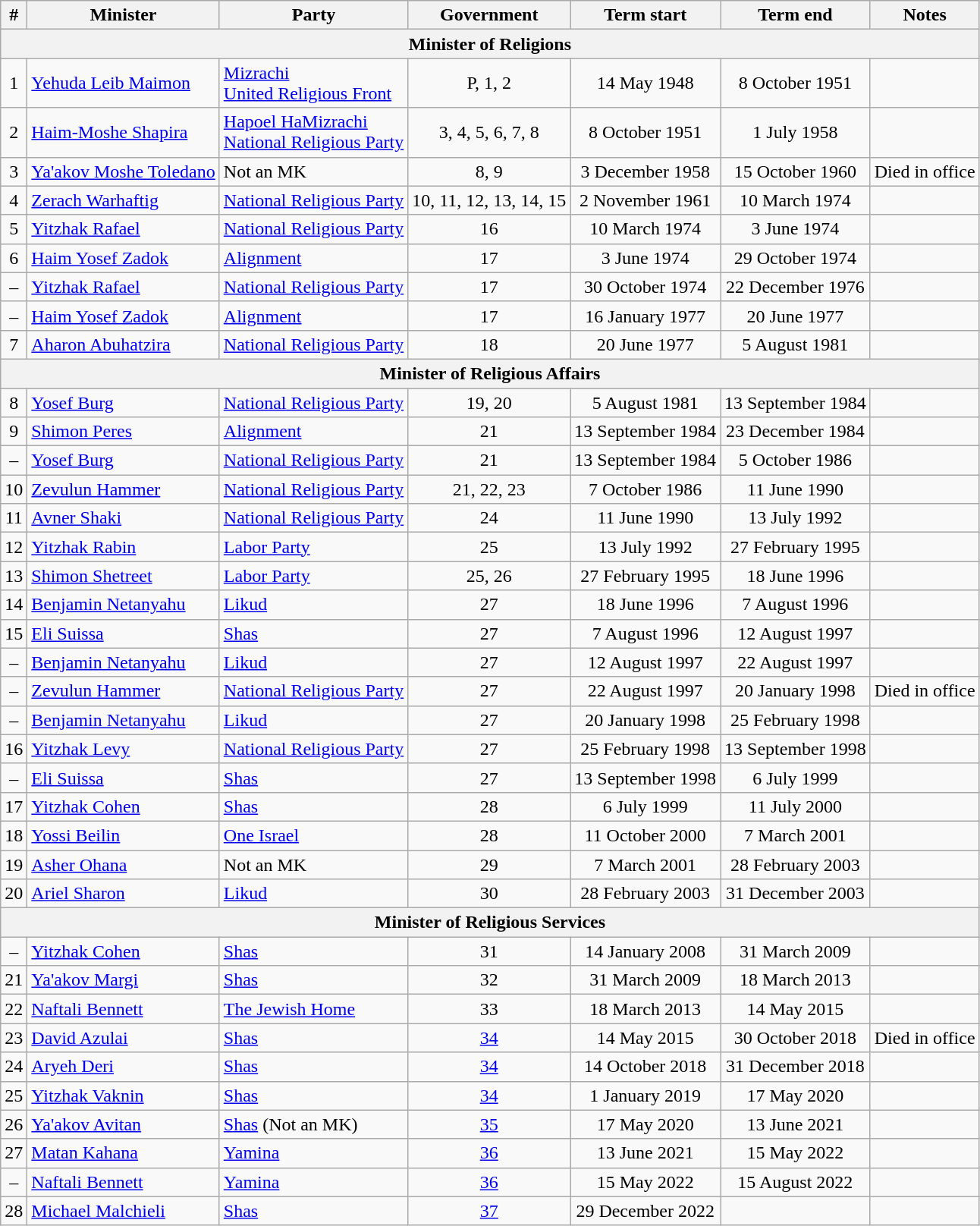<table class=wikitable style=text-align:center>
<tr>
<th>#</th>
<th>Minister</th>
<th>Party</th>
<th>Government</th>
<th>Term start</th>
<th>Term end</th>
<th>Notes</th>
</tr>
<tr>
<th colspan=7>Minister of Religions</th>
</tr>
<tr>
<td>1</td>
<td align=left><a href='#'>Yehuda Leib Maimon</a></td>
<td align=left><a href='#'>Mizrachi</a><br><a href='#'>United Religious Front</a></td>
<td>P, 1, 2</td>
<td>14 May 1948</td>
<td>8 October 1951</td>
<td></td>
</tr>
<tr>
<td>2</td>
<td align=left><a href='#'>Haim-Moshe Shapira</a></td>
<td align=left><a href='#'>Hapoel HaMizrachi</a><br><a href='#'>National Religious Party</a></td>
<td>3, 4, 5, 6, 7, 8</td>
<td>8 October 1951</td>
<td>1 July 1958</td>
<td></td>
</tr>
<tr>
<td>3</td>
<td align=left><a href='#'>Ya'akov Moshe Toledano</a></td>
<td align=left>Not an MK</td>
<td>8, 9</td>
<td>3 December 1958</td>
<td>15 October 1960</td>
<td align=left>Died in office</td>
</tr>
<tr>
<td>4</td>
<td align=left><a href='#'>Zerach Warhaftig</a></td>
<td align=left><a href='#'>National Religious Party</a></td>
<td>10, 11, 12, 13, 14, 15</td>
<td>2 November 1961</td>
<td>10 March 1974</td>
<td></td>
</tr>
<tr>
<td>5</td>
<td align=left><a href='#'>Yitzhak Rafael</a></td>
<td align=left><a href='#'>National Religious Party</a></td>
<td>16</td>
<td>10 March 1974</td>
<td>3 June 1974</td>
<td></td>
</tr>
<tr>
<td>6</td>
<td align=left><a href='#'>Haim Yosef Zadok</a></td>
<td align=left><a href='#'>Alignment</a></td>
<td>17</td>
<td>3 June 1974</td>
<td>29 October 1974</td>
<td></td>
</tr>
<tr>
<td>–</td>
<td align=left><a href='#'>Yitzhak Rafael</a></td>
<td align=left><a href='#'>National Religious Party</a></td>
<td>17</td>
<td>30 October 1974</td>
<td>22 December 1976</td>
<td></td>
</tr>
<tr>
<td>–</td>
<td align=left><a href='#'>Haim Yosef Zadok</a></td>
<td align=left><a href='#'>Alignment</a></td>
<td>17</td>
<td>16 January 1977</td>
<td>20 June 1977</td>
<td></td>
</tr>
<tr>
<td>7</td>
<td align=left><a href='#'>Aharon Abuhatzira</a></td>
<td align=left><a href='#'>National Religious Party</a></td>
<td>18</td>
<td>20 June 1977</td>
<td>5 August 1981</td>
<td></td>
</tr>
<tr>
<th colspan=7>Minister of Religious Affairs</th>
</tr>
<tr>
<td>8</td>
<td align=left><a href='#'>Yosef Burg</a></td>
<td align=left><a href='#'>National Religious Party</a></td>
<td>19, 20</td>
<td>5 August 1981</td>
<td>13 September 1984</td>
<td></td>
</tr>
<tr>
<td>9</td>
<td align=left><a href='#'>Shimon Peres</a></td>
<td align=left><a href='#'>Alignment</a></td>
<td>21</td>
<td>13 September 1984</td>
<td>23 December 1984</td>
<td></td>
</tr>
<tr>
<td>–</td>
<td align=left><a href='#'>Yosef Burg</a></td>
<td align=left><a href='#'>National Religious Party</a></td>
<td>21</td>
<td>13 September 1984</td>
<td>5 October 1986</td>
<td></td>
</tr>
<tr>
<td>10</td>
<td align=left><a href='#'>Zevulun Hammer</a></td>
<td align=left><a href='#'>National Religious Party</a></td>
<td>21, 22, 23</td>
<td>7 October 1986</td>
<td>11 June 1990</td>
<td></td>
</tr>
<tr>
<td>11</td>
<td align=left><a href='#'>Avner Shaki</a></td>
<td align=left><a href='#'>National Religious Party</a></td>
<td>24</td>
<td>11 June 1990</td>
<td>13 July 1992</td>
<td></td>
</tr>
<tr>
<td>12</td>
<td align=left><a href='#'>Yitzhak Rabin</a></td>
<td align=left><a href='#'>Labor Party</a></td>
<td>25</td>
<td>13 July 1992</td>
<td>27 February 1995</td>
<td></td>
</tr>
<tr>
<td>13</td>
<td align=left><a href='#'>Shimon Shetreet</a></td>
<td align=left><a href='#'>Labor Party</a></td>
<td>25, 26</td>
<td>27 February 1995</td>
<td>18 June 1996</td>
<td></td>
</tr>
<tr>
<td>14</td>
<td align=left><a href='#'>Benjamin Netanyahu</a></td>
<td align=left><a href='#'>Likud</a></td>
<td>27</td>
<td>18 June 1996</td>
<td>7 August 1996</td>
<td></td>
</tr>
<tr>
<td>15</td>
<td align=left><a href='#'>Eli Suissa</a></td>
<td align=left><a href='#'>Shas</a></td>
<td>27</td>
<td>7 August 1996</td>
<td>12 August 1997</td>
<td></td>
</tr>
<tr>
<td>–</td>
<td align=left><a href='#'>Benjamin Netanyahu</a></td>
<td align=left><a href='#'>Likud</a></td>
<td>27</td>
<td>12 August 1997</td>
<td>22 August 1997</td>
<td></td>
</tr>
<tr>
<td>–</td>
<td align=left><a href='#'>Zevulun Hammer</a></td>
<td align=left><a href='#'>National Religious Party</a></td>
<td>27</td>
<td>22 August 1997</td>
<td>20 January 1998</td>
<td align=left>Died in office</td>
</tr>
<tr>
<td>–</td>
<td align=left><a href='#'>Benjamin Netanyahu</a></td>
<td align=left><a href='#'>Likud</a></td>
<td>27</td>
<td>20 January 1998</td>
<td>25 February 1998</td>
<td></td>
</tr>
<tr>
<td>16</td>
<td align=left><a href='#'>Yitzhak Levy</a></td>
<td align=left><a href='#'>National Religious Party</a></td>
<td>27</td>
<td>25 February 1998</td>
<td>13 September 1998</td>
<td></td>
</tr>
<tr>
<td>–</td>
<td align=left><a href='#'>Eli Suissa</a></td>
<td align=left><a href='#'>Shas</a></td>
<td>27</td>
<td>13 September 1998</td>
<td>6 July 1999</td>
<td></td>
</tr>
<tr>
<td>17</td>
<td align=left><a href='#'>Yitzhak Cohen</a></td>
<td align=left><a href='#'>Shas</a></td>
<td>28</td>
<td>6 July 1999</td>
<td>11 July 2000</td>
<td></td>
</tr>
<tr>
<td>18</td>
<td align=left><a href='#'>Yossi Beilin</a></td>
<td align=left><a href='#'>One Israel</a></td>
<td>28</td>
<td>11 October 2000</td>
<td>7 March 2001</td>
<td></td>
</tr>
<tr>
<td>19</td>
<td align=left><a href='#'>Asher Ohana</a></td>
<td align=left>Not an MK</td>
<td>29</td>
<td>7 March 2001</td>
<td>28 February 2003</td>
<td></td>
</tr>
<tr>
<td>20</td>
<td align=left><a href='#'>Ariel Sharon</a></td>
<td align=left><a href='#'>Likud</a></td>
<td>30</td>
<td>28 February 2003</td>
<td>31 December 2003</td>
<td></td>
</tr>
<tr>
<th colspan=7>Minister of Religious Services</th>
</tr>
<tr>
<td>–</td>
<td align=left><a href='#'>Yitzhak Cohen</a></td>
<td align=left><a href='#'>Shas</a></td>
<td>31</td>
<td>14 January 2008</td>
<td>31 March 2009</td>
<td></td>
</tr>
<tr>
<td>21</td>
<td align=left><a href='#'>Ya'akov Margi</a></td>
<td align=left><a href='#'>Shas</a></td>
<td>32</td>
<td>31 March 2009</td>
<td>18 March 2013</td>
<td></td>
</tr>
<tr>
<td>22</td>
<td align=left><a href='#'>Naftali Bennett</a></td>
<td align=left><a href='#'>The Jewish Home</a></td>
<td>33</td>
<td>18 March 2013</td>
<td>14 May 2015</td>
<td></td>
</tr>
<tr>
<td>23</td>
<td align=left><a href='#'>David Azulai</a></td>
<td align=left><a href='#'>Shas</a></td>
<td><a href='#'>34</a></td>
<td>14 May 2015</td>
<td>30 October 2018</td>
<td align=left>Died in office</td>
</tr>
<tr>
<td>24</td>
<td align=left><a href='#'>Aryeh Deri</a></td>
<td align=left><a href='#'>Shas</a></td>
<td><a href='#'>34</a></td>
<td>14 October 2018</td>
<td>31 December 2018</td>
<td></td>
</tr>
<tr>
<td>25</td>
<td align=left><a href='#'>Yitzhak Vaknin</a></td>
<td align=left><a href='#'>Shas</a></td>
<td><a href='#'>34</a></td>
<td>1 January 2019</td>
<td>17 May 2020</td>
<td></td>
</tr>
<tr>
<td>26</td>
<td align=left><a href='#'>Ya'akov Avitan</a></td>
<td align=left><a href='#'>Shas</a> (Not an MK)</td>
<td><a href='#'>35</a></td>
<td>17 May 2020</td>
<td>13 June 2021</td>
<td></td>
</tr>
<tr>
<td>27</td>
<td align=left><a href='#'>Matan Kahana</a></td>
<td align=left><a href='#'>Yamina</a></td>
<td><a href='#'>36</a></td>
<td>13 June 2021</td>
<td>15 May 2022</td>
<td></td>
</tr>
<tr>
<td>–</td>
<td align=left><a href='#'>Naftali Bennett</a></td>
<td align=left><a href='#'>Yamina</a></td>
<td><a href='#'>36</a></td>
<td>15 May 2022</td>
<td>15 August 2022</td>
<td></td>
</tr>
<tr>
<td>28</td>
<td align=left><a href='#'>Michael Malchieli</a></td>
<td align=left><a href='#'>Shas</a></td>
<td><a href='#'>37</a></td>
<td>29 December 2022</td>
<td></td>
<td></td>
</tr>
</table>
